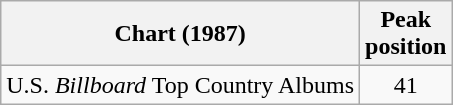<table class="wikitable">
<tr>
<th>Chart (1987)</th>
<th>Peak<br>position</th>
</tr>
<tr>
<td>U.S. <em>Billboard</em> Top Country Albums</td>
<td align="center">41</td>
</tr>
</table>
